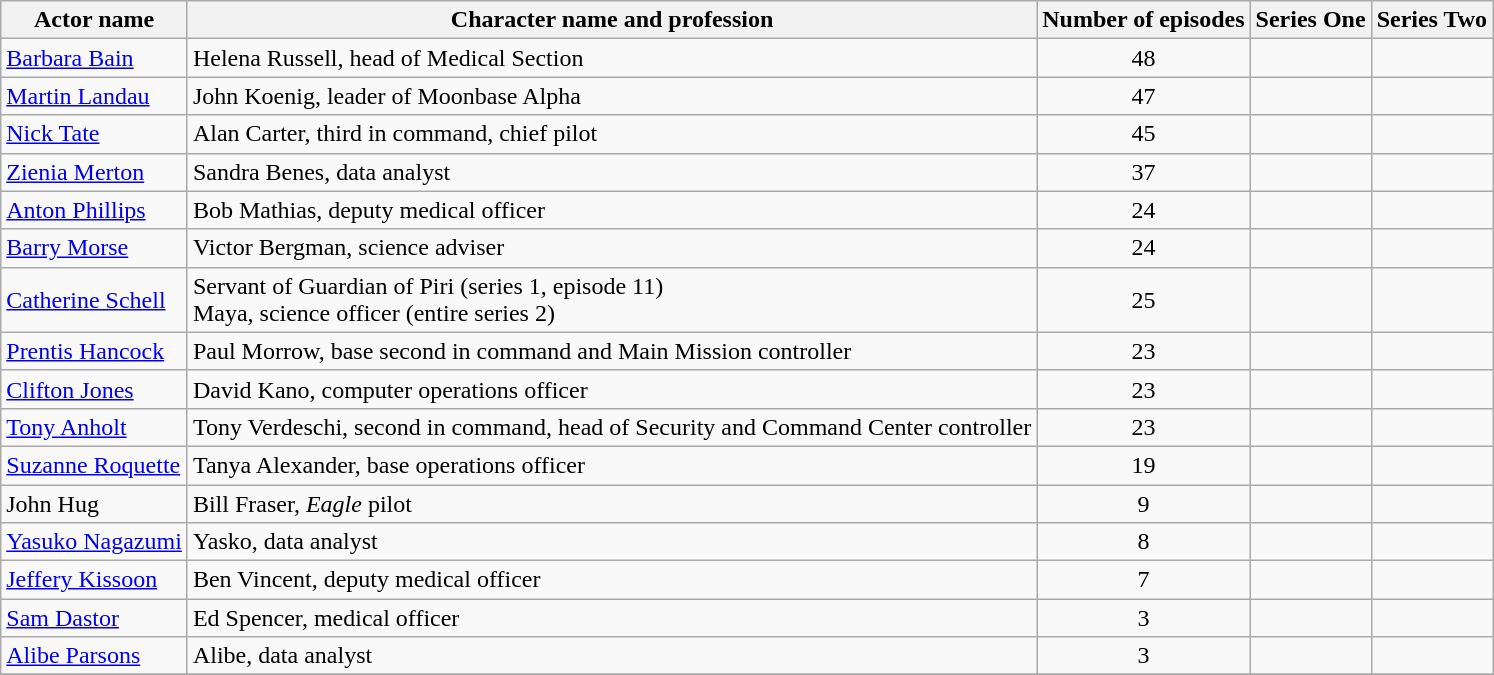<table class="wikitable sortable">
<tr>
<th>Actor name</th>
<th>Character name and profession</th>
<th>Number of episodes</th>
<th>Series One</th>
<th>Series Two</th>
</tr>
<tr>
<td><a href='#'>Barbara Bain</a></td>
<td>Helena Russell, head of Medical Section</td>
<td style="text-align: center">48</td>
<td></td>
<td></td>
</tr>
<tr>
<td><a href='#'>Martin Landau</a></td>
<td>John Koenig, leader of Moonbase Alpha</td>
<td style="text-align: center">47</td>
<td></td>
<td></td>
</tr>
<tr>
<td><a href='#'>Nick Tate</a></td>
<td>Alan Carter, third in command, chief pilot</td>
<td style="text-align: center">45</td>
<td></td>
<td></td>
</tr>
<tr>
<td><a href='#'>Zienia Merton</a></td>
<td>Sandra Benes, data analyst</td>
<td style="text-align: center">37</td>
<td></td>
<td></td>
</tr>
<tr>
<td><a href='#'>Anton Phillips</a></td>
<td>Bob Mathias, deputy medical officer</td>
<td style="text-align: center">24</td>
<td></td>
<td></td>
</tr>
<tr>
<td><a href='#'>Barry Morse</a></td>
<td>Victor Bergman, science adviser</td>
<td style="text-align: center">24</td>
<td></td>
<td></td>
</tr>
<tr>
<td><a href='#'>Catherine Schell</a></td>
<td>Servant of Guardian of Piri (series 1, episode 11)<br>Maya, science officer (entire series 2)</td>
<td style="text-align: center">25</td>
<td></td>
<td></td>
</tr>
<tr>
<td><a href='#'>Prentis Hancock</a></td>
<td>Paul Morrow, base second in command and Main Mission controller</td>
<td style="text-align: center">23</td>
<td></td>
<td></td>
</tr>
<tr>
<td><a href='#'>Clifton Jones</a></td>
<td>David Kano, computer operations officer</td>
<td style="text-align: center">23</td>
<td></td>
<td></td>
</tr>
<tr>
<td><a href='#'>Tony Anholt</a></td>
<td>Tony Verdeschi, second in command, head of Security and Command Center controller</td>
<td style="text-align: center">23</td>
<td></td>
<td></td>
</tr>
<tr>
<td><a href='#'>Suzanne Roquette</a></td>
<td>Tanya Alexander, base operations officer</td>
<td style="text-align: center">19</td>
<td></td>
<td></td>
</tr>
<tr>
<td>John Hug</td>
<td>Bill Fraser, <em>Eagle</em> pilot</td>
<td style="text-align: center">9</td>
<td></td>
<td></td>
</tr>
<tr>
<td><a href='#'>Yasuko Nagazumi</a></td>
<td>Yasko, data analyst</td>
<td style="text-align: center">8</td>
<td></td>
<td></td>
</tr>
<tr>
<td><a href='#'>Jeffery Kissoon</a></td>
<td>Ben Vincent, deputy medical officer</td>
<td style="text-align: center">7</td>
<td></td>
<td></td>
</tr>
<tr>
<td><a href='#'>Sam Dastor</a></td>
<td>Ed Spencer, medical officer</td>
<td style="text-align: center">3</td>
<td></td>
<td></td>
</tr>
<tr>
<td><a href='#'>Alibe Parsons</a></td>
<td>Alibe, data analyst</td>
<td style="text-align: center">3</td>
<td></td>
<td></td>
</tr>
<tr>
</tr>
</table>
